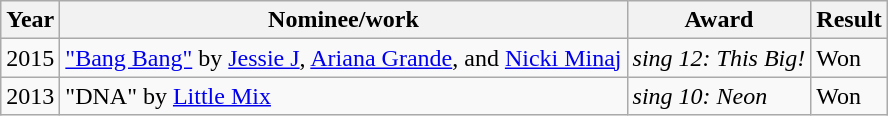<table class="wikitable">
<tr>
<th>Year</th>
<th>Nominee/work</th>
<th>Award</th>
<th>Result</th>
</tr>
<tr>
<td>2015</td>
<td><a href='#'>"Bang Bang"</a> by <a href='#'>Jessie J</a>, <a href='#'>Ariana Grande</a>, and <a href='#'>Nicki Minaj</a></td>
<td><em>sing 12: This Big!</em></td>
<td>Won</td>
</tr>
<tr>
<td>2013</td>
<td>"DNA" by <a href='#'>Little Mix</a></td>
<td><em>sing 10: Neon</em></td>
<td>Won</td>
</tr>
</table>
